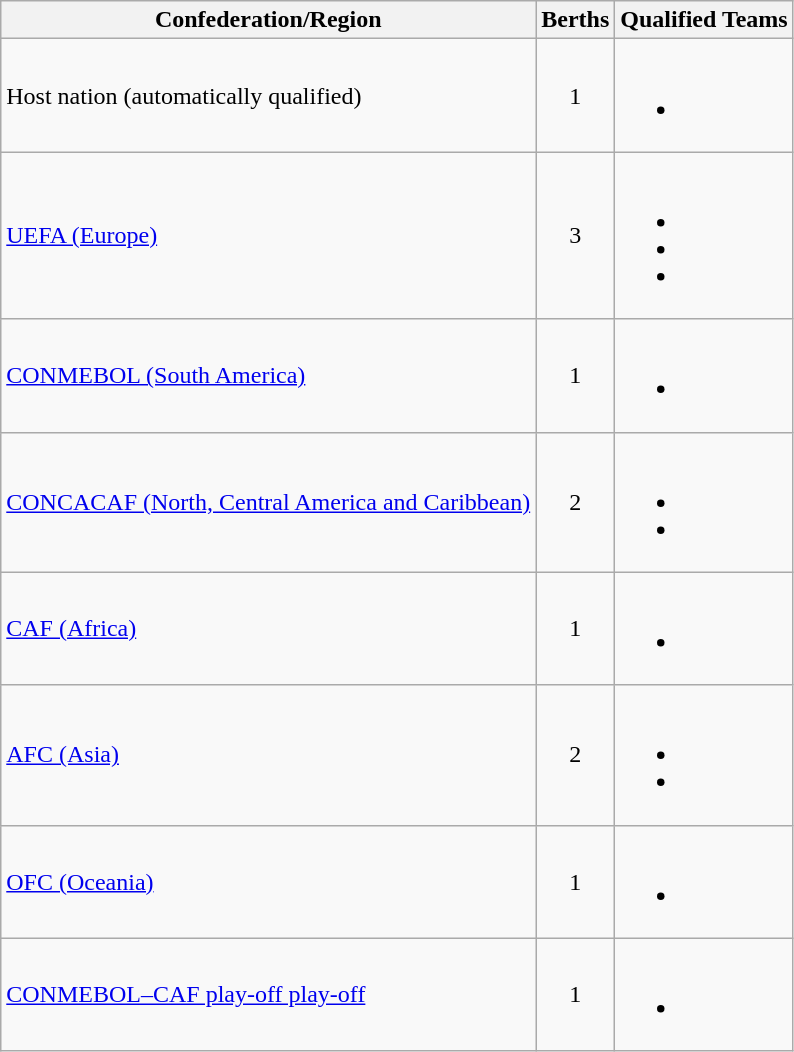<table class="wikitable">
<tr>
<th>Confederation/Region</th>
<th>Berths</th>
<th>Qualified Teams</th>
</tr>
<tr>
<td>Host nation (automatically qualified)</td>
<td style="text-align:center">1</td>
<td><br><ul><li></li></ul></td>
</tr>
<tr>
<td><a href='#'>UEFA (Europe)</a></td>
<td style="text-align:center">3</td>
<td><br><ul><li></li><li></li><li></li></ul></td>
</tr>
<tr>
<td><a href='#'>CONMEBOL (South America)</a></td>
<td style="text-align:center">1</td>
<td><br><ul><li></li></ul></td>
</tr>
<tr>
<td><a href='#'>CONCACAF (North, Central America and Caribbean)</a></td>
<td style="text-align:center">2</td>
<td><br><ul><li></li><li></li></ul></td>
</tr>
<tr>
<td><a href='#'>CAF (Africa)</a></td>
<td style="text-align:center">1</td>
<td><br><ul><li></li></ul></td>
</tr>
<tr>
<td><a href='#'>AFC (Asia)</a></td>
<td style="text-align:center">2</td>
<td><br><ul><li></li><li></li></ul></td>
</tr>
<tr>
<td><a href='#'>OFC (Oceania)</a></td>
<td style="text-align:center">1</td>
<td><br><ul><li></li></ul></td>
</tr>
<tr>
<td><a href='#'>CONMEBOL–CAF play-off play-off</a></td>
<td style="text-align:center">1</td>
<td><br><ul><li></li></ul></td>
</tr>
</table>
